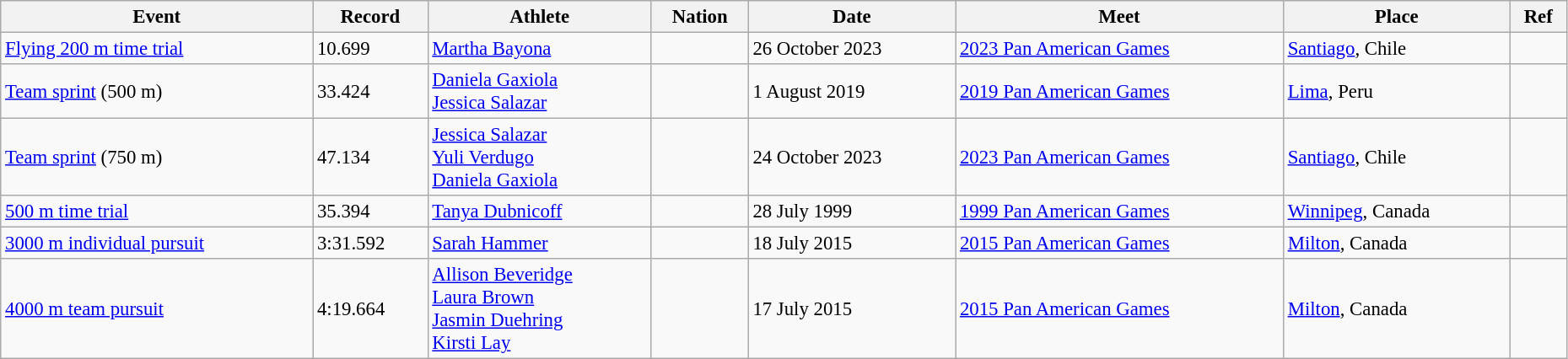<table class="wikitable" style="font-size:95%; width: 98%;">
<tr>
<th>Event</th>
<th>Record</th>
<th>Athlete</th>
<th>Nation</th>
<th>Date</th>
<th>Meet</th>
<th>Place</th>
<th>Ref</th>
</tr>
<tr>
<td><a href='#'>Flying 200 m time trial</a></td>
<td>10.699</td>
<td><a href='#'>Martha Bayona</a></td>
<td></td>
<td>26 October 2023</td>
<td><a href='#'>2023 Pan American Games</a></td>
<td><a href='#'>Santiago</a>, Chile</td>
<td></td>
</tr>
<tr>
<td><a href='#'>Team sprint</a> (500 m)</td>
<td>33.424</td>
<td><a href='#'>Daniela Gaxiola</a><br><a href='#'>Jessica Salazar</a></td>
<td></td>
<td>1 August 2019</td>
<td><a href='#'>2019 Pan American Games</a></td>
<td><a href='#'>Lima</a>, Peru</td>
<td></td>
</tr>
<tr>
<td><a href='#'>Team sprint</a> (750 m)</td>
<td>47.134</td>
<td><a href='#'>Jessica Salazar</a><br><a href='#'>Yuli Verdugo</a><br><a href='#'>Daniela Gaxiola</a></td>
<td></td>
<td>24 October 2023</td>
<td><a href='#'>2023 Pan American Games</a></td>
<td><a href='#'>Santiago</a>, Chile</td>
<td></td>
</tr>
<tr>
<td><a href='#'>500 m time trial</a></td>
<td>35.394</td>
<td><a href='#'>Tanya Dubnicoff</a></td>
<td></td>
<td>28 July 1999</td>
<td><a href='#'>1999 Pan American Games</a></td>
<td><a href='#'>Winnipeg</a>, Canada</td>
<td></td>
</tr>
<tr>
<td><a href='#'>3000 m individual pursuit</a></td>
<td>3:31.592</td>
<td><a href='#'>Sarah Hammer</a></td>
<td></td>
<td>18 July 2015</td>
<td><a href='#'>2015 Pan American Games</a></td>
<td><a href='#'>Milton</a>, Canada</td>
<td></td>
</tr>
<tr>
<td><a href='#'>4000 m team pursuit</a></td>
<td>4:19.664</td>
<td><a href='#'>Allison Beveridge</a><br><a href='#'>Laura Brown</a><br><a href='#'>Jasmin Duehring</a><br><a href='#'>Kirsti Lay</a></td>
<td></td>
<td>17 July 2015</td>
<td><a href='#'>2015 Pan American Games</a></td>
<td><a href='#'>Milton</a>, Canada</td>
<td></td>
</tr>
</table>
